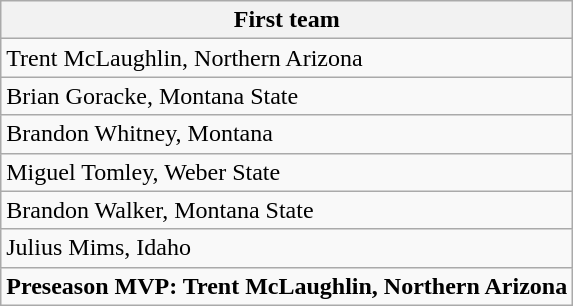<table class="wikitable">
<tr>
<th>First team</th>
</tr>
<tr>
<td>Trent McLaughlin, Northern Arizona</td>
</tr>
<tr>
<td>Brian Goracke, Montana State</td>
</tr>
<tr>
<td>Brandon Whitney, Montana</td>
</tr>
<tr>
<td>Miguel Tomley, Weber State</td>
</tr>
<tr>
<td>Brandon Walker, Montana State</td>
</tr>
<tr>
<td>Julius Mims, Idaho</td>
</tr>
<tr>
<td><strong>Preseason MVP: Trent McLaughlin, Northern Arizona</strong></td>
</tr>
</table>
